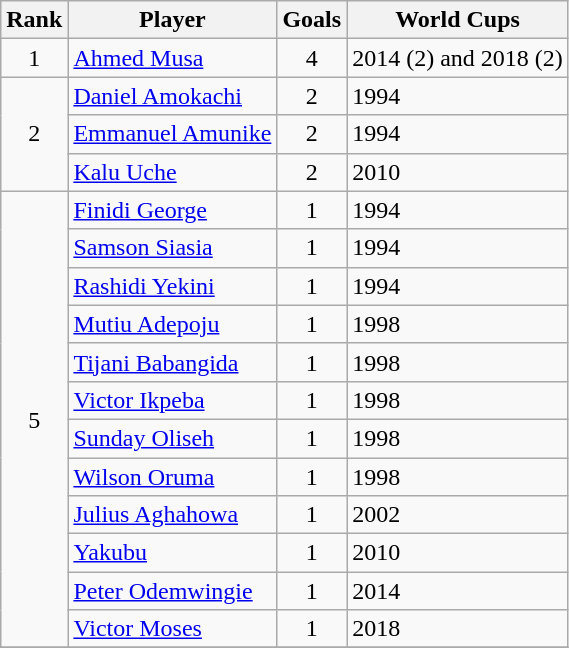<table class="wikitable" style="text-align: left;">
<tr>
<th>Rank</th>
<th>Player</th>
<th>Goals</th>
<th>World Cups</th>
</tr>
<tr>
<td align=center>1</td>
<td><a href='#'>Ahmed Musa</a></td>
<td align="center">4</td>
<td>2014 (2) and 2018 (2)</td>
</tr>
<tr>
<td rowspan=3 align=center>2</td>
<td><a href='#'>Daniel Amokachi</a></td>
<td align=center>2</td>
<td>1994</td>
</tr>
<tr>
<td><a href='#'>Emmanuel Amunike</a></td>
<td align=center>2</td>
<td>1994</td>
</tr>
<tr>
<td><a href='#'>Kalu Uche</a></td>
<td align=center>2</td>
<td>2010</td>
</tr>
<tr>
<td rowspan=12 align=center>5</td>
<td><a href='#'>Finidi George</a></td>
<td align=center>1</td>
<td>1994</td>
</tr>
<tr>
<td><a href='#'>Samson Siasia</a></td>
<td align=center>1</td>
<td>1994</td>
</tr>
<tr>
<td><a href='#'>Rashidi Yekini</a></td>
<td align=center>1</td>
<td>1994</td>
</tr>
<tr>
<td><a href='#'>Mutiu Adepoju</a></td>
<td align=center>1</td>
<td>1998</td>
</tr>
<tr>
<td><a href='#'>Tijani Babangida</a></td>
<td align=center>1</td>
<td>1998</td>
</tr>
<tr>
<td><a href='#'>Victor Ikpeba</a></td>
<td align=center>1</td>
<td>1998</td>
</tr>
<tr>
<td><a href='#'>Sunday Oliseh</a></td>
<td align=center>1</td>
<td>1998</td>
</tr>
<tr>
<td><a href='#'>Wilson Oruma</a></td>
<td align=center>1</td>
<td>1998</td>
</tr>
<tr>
<td><a href='#'>Julius Aghahowa</a></td>
<td align=center>1</td>
<td>2002</td>
</tr>
<tr>
<td><a href='#'>Yakubu</a></td>
<td align=center>1</td>
<td>2010</td>
</tr>
<tr>
<td><a href='#'>Peter Odemwingie</a></td>
<td align=center>1</td>
<td>2014</td>
</tr>
<tr>
<td><a href='#'>Victor Moses</a></td>
<td align=center>1</td>
<td>2018</td>
</tr>
<tr>
</tr>
</table>
